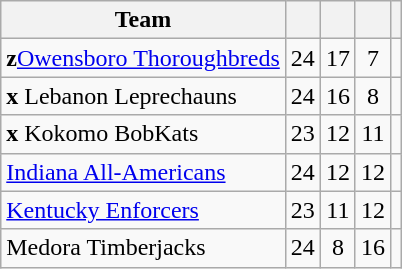<table class="wikitable" style="text-align:center">
<tr>
<th>Team</th>
<th></th>
<th></th>
<th></th>
<th></th>
</tr>
<tr>
<td align=left><strong>z</strong><a href='#'>Owensboro Thoroughbreds</a></td>
<td>24</td>
<td>17</td>
<td>7</td>
<td></td>
</tr>
<tr>
<td align=left><strong>x</strong> Lebanon Leprechauns</td>
<td>24</td>
<td>16</td>
<td>8</td>
<td></td>
</tr>
<tr>
<td align=left><strong> x</strong> Kokomo BobKats</td>
<td>23</td>
<td>12</td>
<td>11</td>
<td></td>
</tr>
<tr>
<td align=left><a href='#'>Indiana All-Americans</a></td>
<td>24</td>
<td>12</td>
<td>12</td>
<td></td>
</tr>
<tr>
<td align=left><a href='#'>Kentucky Enforcers</a></td>
<td>23</td>
<td>11</td>
<td>12</td>
<td></td>
</tr>
<tr>
<td align=left>Medora Timberjacks</td>
<td>24</td>
<td>8</td>
<td>16</td>
<td></td>
</tr>
</table>
